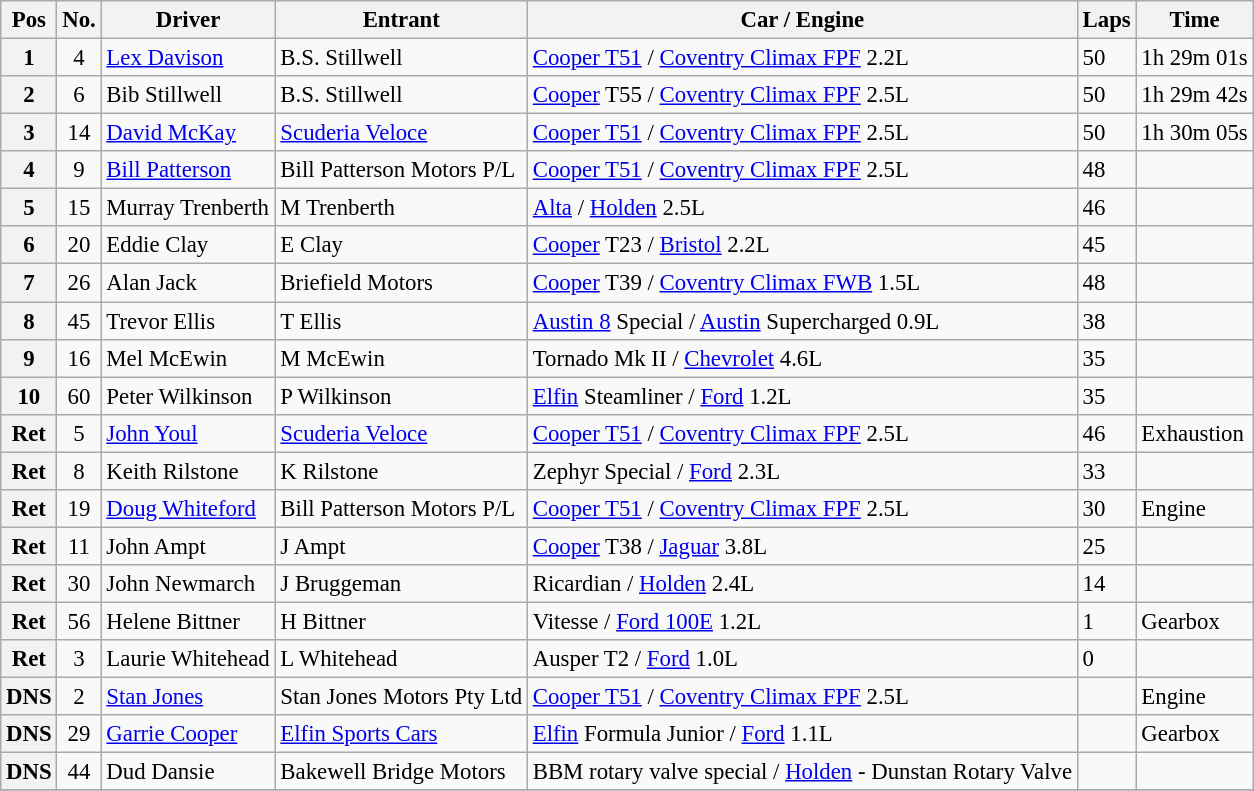<table class="wikitable" style="font-size: 95%;">
<tr>
<th>Pos</th>
<th>No.</th>
<th>Driver</th>
<th>Entrant</th>
<th>Car / Engine</th>
<th>Laps</th>
<th>Time</th>
</tr>
<tr>
<th>1</th>
<td align="center">4</td>
<td> <a href='#'>Lex Davison</a></td>
<td>B.S. Stillwell</td>
<td><a href='#'>Cooper T51</a> / <a href='#'>Coventry Climax FPF</a> 2.2L</td>
<td>50</td>
<td>1h 29m 01s</td>
</tr>
<tr>
<th>2</th>
<td align="center">6</td>
<td> Bib Stillwell</td>
<td>B.S. Stillwell</td>
<td><a href='#'>Cooper</a> T55 / <a href='#'>Coventry Climax FPF</a> 2.5L</td>
<td>50</td>
<td>1h 29m 42s</td>
</tr>
<tr>
<th>3</th>
<td align="center">14</td>
<td> <a href='#'>David McKay</a></td>
<td><a href='#'>Scuderia Veloce</a></td>
<td><a href='#'>Cooper T51</a> / <a href='#'>Coventry Climax FPF</a> 2.5L</td>
<td>50</td>
<td>1h 30m 05s</td>
</tr>
<tr>
<th>4</th>
<td align="center">9</td>
<td> <a href='#'>Bill Patterson</a></td>
<td>Bill Patterson Motors P/L</td>
<td><a href='#'>Cooper T51</a> / <a href='#'>Coventry Climax FPF</a> 2.5L</td>
<td>48</td>
<td></td>
</tr>
<tr>
<th>5</th>
<td align="center">15</td>
<td> Murray Trenberth</td>
<td>M Trenberth</td>
<td><a href='#'>Alta</a> / <a href='#'>Holden</a> 2.5L</td>
<td>46</td>
<td></td>
</tr>
<tr>
<th>6</th>
<td align="center">20</td>
<td> Eddie Clay</td>
<td>E Clay</td>
<td><a href='#'>Cooper</a> T23 / <a href='#'>Bristol</a> 2.2L</td>
<td>45</td>
<td></td>
</tr>
<tr>
<th>7</th>
<td align="center">26</td>
<td> Alan Jack</td>
<td>Briefield Motors</td>
<td><a href='#'>Cooper</a> T39 / <a href='#'>Coventry Climax FWB</a> 1.5L</td>
<td>48</td>
<td></td>
</tr>
<tr>
<th>8</th>
<td align="center">45</td>
<td> Trevor Ellis</td>
<td>T Ellis</td>
<td><a href='#'>Austin 8</a> Special / <a href='#'>Austin</a> Supercharged 0.9L</td>
<td>38</td>
<td></td>
</tr>
<tr>
<th>9</th>
<td align="center">16</td>
<td> Mel McEwin</td>
<td>M McEwin</td>
<td>Tornado Mk II / <a href='#'>Chevrolet</a> 4.6L</td>
<td>35</td>
<td></td>
</tr>
<tr>
<th>10</th>
<td align="center">60</td>
<td> Peter Wilkinson</td>
<td>P Wilkinson</td>
<td><a href='#'>Elfin</a> Steamliner / <a href='#'>Ford</a> 1.2L</td>
<td>35</td>
<td></td>
</tr>
<tr>
<th>Ret</th>
<td align="center">5</td>
<td> <a href='#'>John Youl</a></td>
<td><a href='#'>Scuderia Veloce</a></td>
<td><a href='#'>Cooper T51</a> / <a href='#'>Coventry Climax FPF</a> 2.5L</td>
<td>46</td>
<td>Exhaustion</td>
</tr>
<tr>
<th>Ret</th>
<td align="center">8</td>
<td> Keith Rilstone</td>
<td>K Rilstone</td>
<td>Zephyr Special / <a href='#'>Ford</a> 2.3L</td>
<td>33</td>
<td></td>
</tr>
<tr>
<th>Ret</th>
<td align="center">19</td>
<td> <a href='#'>Doug Whiteford</a></td>
<td>Bill Patterson Motors P/L</td>
<td><a href='#'>Cooper T51</a> / <a href='#'>Coventry Climax FPF</a> 2.5L</td>
<td>30</td>
<td>Engine</td>
</tr>
<tr>
<th>Ret</th>
<td align="center">11</td>
<td> John Ampt</td>
<td>J Ampt</td>
<td><a href='#'>Cooper</a> T38 / <a href='#'>Jaguar</a> 3.8L</td>
<td>25</td>
<td></td>
</tr>
<tr>
<th>Ret</th>
<td align="center">30</td>
<td> John Newmarch</td>
<td>J Bruggeman</td>
<td>Ricardian / <a href='#'>Holden</a> 2.4L</td>
<td>14</td>
<td></td>
</tr>
<tr>
<th>Ret</th>
<td align="center">56</td>
<td> Helene Bittner</td>
<td>H Bittner</td>
<td>Vitesse / <a href='#'>Ford 100E</a> 1.2L</td>
<td>1</td>
<td>Gearbox</td>
</tr>
<tr>
<th>Ret</th>
<td align="center">3</td>
<td> Laurie Whitehead</td>
<td>L Whitehead</td>
<td>Ausper T2 / <a href='#'>Ford</a> 1.0L</td>
<td>0</td>
<td></td>
</tr>
<tr>
<th>DNS</th>
<td align="center">2</td>
<td> <a href='#'>Stan Jones</a></td>
<td>Stan Jones Motors Pty Ltd</td>
<td><a href='#'>Cooper T51</a> / <a href='#'>Coventry Climax FPF</a> 2.5L</td>
<td></td>
<td>Engine</td>
</tr>
<tr>
<th>DNS</th>
<td align="center">29</td>
<td> <a href='#'>Garrie Cooper</a></td>
<td><a href='#'>Elfin Sports Cars</a></td>
<td><a href='#'>Elfin</a> Formula Junior / <a href='#'>Ford</a> 1.1L</td>
<td></td>
<td>Gearbox</td>
</tr>
<tr>
<th>DNS</th>
<td align="center">44</td>
<td> Dud Dansie</td>
<td>Bakewell Bridge Motors</td>
<td>BBM rotary valve special / <a href='#'>Holden</a> - Dunstan Rotary Valve</td>
<td></td>
<td></td>
</tr>
<tr>
</tr>
</table>
